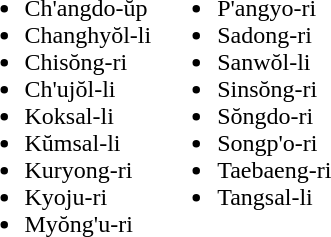<table>
<tr>
<td valign="top"><br><ul><li>Ch'angdo-ŭp</li><li>Changhyŏl-li</li><li>Chisŏng-ri</li><li>Ch'ujŏl-li</li><li>Koksal-li</li><li>Kŭmsal-li</li><li>Kuryong-ri</li><li>Kyoju-ri</li><li>Myŏng'u-ri</li></ul></td>
<td valign="top"><br><ul><li>P'angyo-ri</li><li>Sadong-ri</li><li>Sanwŏl-li</li><li>Sinsŏng-ri</li><li>Sŏngdo-ri</li><li>Songp'o-ri</li><li>Taebaeng-ri</li><li>Tangsal-li</li></ul></td>
</tr>
</table>
